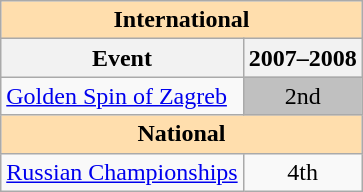<table class="wikitable" style="text-align:center">
<tr>
<th style="background-color: #ffdead; " colspan=2 align=center>International</th>
</tr>
<tr>
<th>Event</th>
<th>2007–2008</th>
</tr>
<tr>
<td align=left><a href='#'>Golden Spin of Zagreb</a></td>
<td bgcolor=silver>2nd</td>
</tr>
<tr>
<th style="background-color: #ffdead; " colspan=2 align=center>National</th>
</tr>
<tr>
<td align=left><a href='#'>Russian Championships</a></td>
<td>4th</td>
</tr>
</table>
